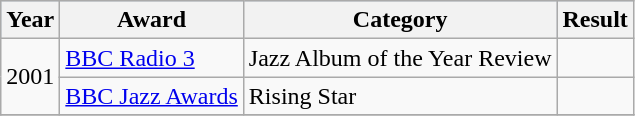<table class="wikitable sortable">
<tr style="background:#b0c4de; text-align:center;">
<th>Year</th>
<th>Award</th>
<th>Category</th>
<th>Result</th>
</tr>
<tr>
<td rowspan="2">2001</td>
<td><a href='#'>BBC Radio 3</a></td>
<td>Jazz Album of the Year Review</td>
<td></td>
</tr>
<tr>
<td><a href='#'>BBC Jazz Awards</a></td>
<td>Rising Star</td>
<td></td>
</tr>
<tr>
</tr>
</table>
